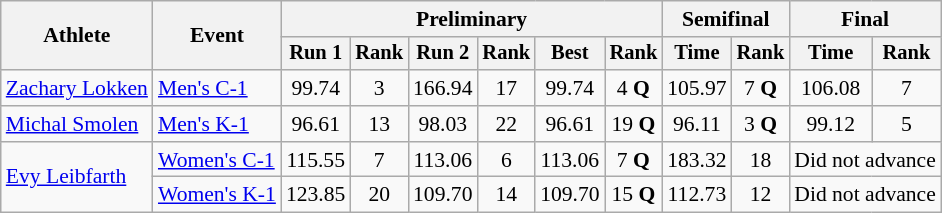<table class=wikitable style="font-size:90%; text-align:center">
<tr>
<th rowspan=2>Athlete</th>
<th rowspan=2>Event</th>
<th colspan=6>Preliminary</th>
<th colspan=2>Semifinal</th>
<th colspan=2>Final</th>
</tr>
<tr style=font-size:95%>
<th>Run 1</th>
<th>Rank</th>
<th>Run 2</th>
<th>Rank</th>
<th>Best</th>
<th>Rank</th>
<th>Time</th>
<th>Rank</th>
<th>Time</th>
<th>Rank</th>
</tr>
<tr>
<td align=left><a href='#'>Zachary Lokken</a></td>
<td align=left><a href='#'>Men's C-1</a></td>
<td>99.74</td>
<td>3</td>
<td>166.94</td>
<td>17</td>
<td>99.74</td>
<td>4 <strong>Q</strong></td>
<td>105.97</td>
<td>7 <strong>Q</strong></td>
<td>106.08</td>
<td>7</td>
</tr>
<tr>
<td align=left><a href='#'>Michal Smolen</a></td>
<td align=left><a href='#'>Men's K-1</a></td>
<td>96.61</td>
<td>13</td>
<td>98.03</td>
<td>22</td>
<td>96.61</td>
<td>19 <strong>Q</strong></td>
<td>96.11</td>
<td>3 <strong>Q</strong></td>
<td>99.12</td>
<td>5</td>
</tr>
<tr>
<td align=left rowspan=2><a href='#'>Evy Leibfarth</a></td>
<td align=left><a href='#'>Women's C-1</a></td>
<td>115.55</td>
<td>7</td>
<td>113.06</td>
<td>6</td>
<td>113.06</td>
<td>7 <strong>Q</strong></td>
<td>183.32</td>
<td>18</td>
<td colspan=2>Did not advance</td>
</tr>
<tr>
<td align=left><a href='#'>Women's K-1</a></td>
<td>123.85</td>
<td>20</td>
<td>109.70</td>
<td>14</td>
<td>109.70</td>
<td>15 <strong>Q</strong></td>
<td>112.73</td>
<td>12</td>
<td colspan=2>Did not advance</td>
</tr>
</table>
